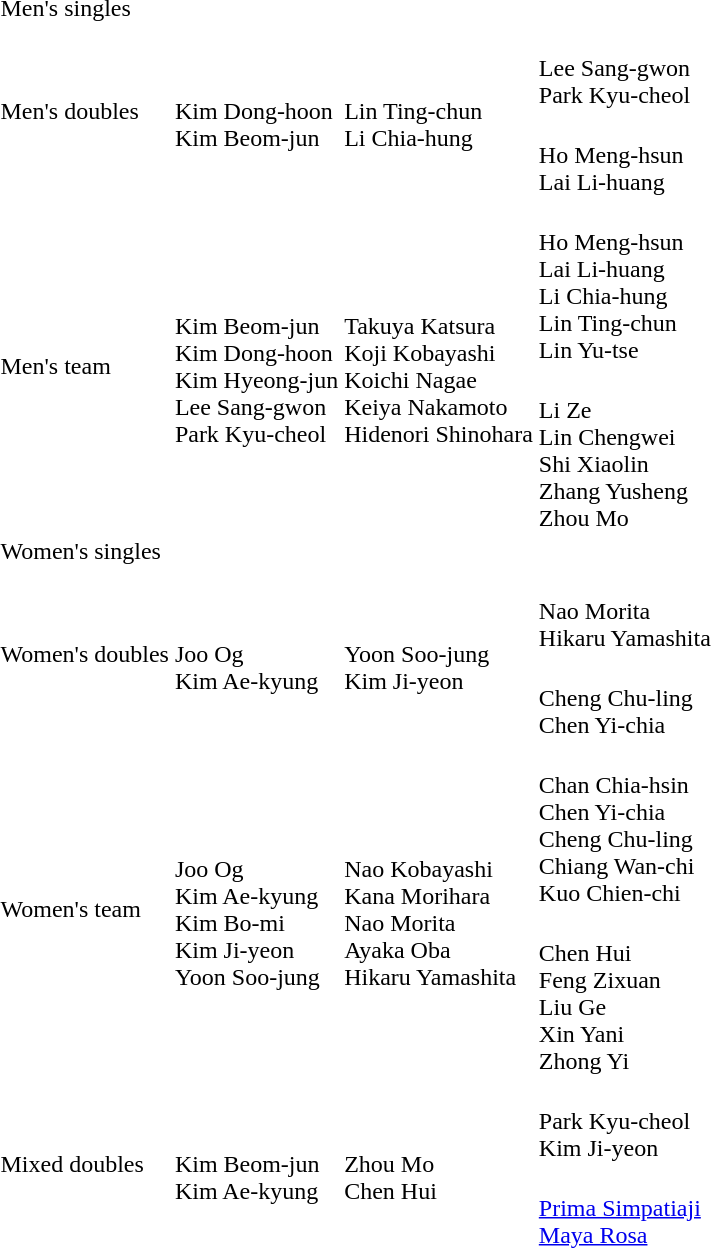<table>
<tr>
<td rowspan=2>Men's singles<br></td>
<td rowspan=2></td>
<td rowspan=2></td>
<td></td>
</tr>
<tr>
<td></td>
</tr>
<tr>
<td rowspan=2>Men's doubles<br></td>
<td rowspan=2><br>Kim Dong-hoon<br>Kim Beom-jun</td>
<td rowspan=2><br>Lin Ting-chun<br>Li Chia-hung</td>
<td><br>Lee Sang-gwon<br>Park Kyu-cheol</td>
</tr>
<tr>
<td><br>Ho Meng-hsun<br>Lai Li-huang</td>
</tr>
<tr>
<td rowspan=2>Men's team<br></td>
<td rowspan=2><br>Kim Beom-jun<br>Kim Dong-hoon<br>Kim Hyeong-jun<br>Lee Sang-gwon<br>Park Kyu-cheol</td>
<td rowspan=2><br>Takuya Katsura<br>Koji Kobayashi<br>Koichi Nagae<br>Keiya Nakamoto<br>Hidenori Shinohara</td>
<td><br>Ho Meng-hsun<br>Lai Li-huang<br>Li Chia-hung<br>Lin Ting-chun<br>Lin Yu-tse</td>
</tr>
<tr>
<td><br>Li Ze<br>Lin Chengwei<br>Shi Xiaolin<br>Zhang Yusheng<br>Zhou Mo</td>
</tr>
<tr>
<td rowspan=2>Women's singles<br></td>
<td rowspan=2></td>
<td rowspan=2></td>
<td></td>
</tr>
<tr>
<td></td>
</tr>
<tr>
<td rowspan=2>Women's doubles<br></td>
<td rowspan=2><br>Joo Og<br>Kim Ae-kyung</td>
<td rowspan=2><br>Yoon Soo-jung<br>Kim Ji-yeon</td>
<td><br>Nao Morita<br>Hikaru Yamashita</td>
</tr>
<tr>
<td><br>Cheng Chu-ling<br>Chen Yi-chia</td>
</tr>
<tr>
<td rowspan=2>Women's team<br></td>
<td rowspan=2><br>Joo Og<br>Kim Ae-kyung<br>Kim Bo-mi<br>Kim Ji-yeon<br>Yoon Soo-jung</td>
<td rowspan=2><br>Nao Kobayashi<br>Kana Morihara<br>Nao Morita<br>Ayaka Oba<br>Hikaru Yamashita</td>
<td><br>Chan Chia-hsin<br>Chen Yi-chia<br>Cheng Chu-ling<br>Chiang Wan-chi<br>Kuo Chien-chi</td>
</tr>
<tr>
<td><br>Chen Hui<br>Feng Zixuan<br>Liu Ge<br>Xin Yani<br>Zhong Yi</td>
</tr>
<tr>
<td rowspan=2>Mixed doubles<br></td>
<td rowspan=2><br>Kim Beom-jun<br>Kim Ae-kyung</td>
<td rowspan=2><br>Zhou Mo<br>Chen Hui</td>
<td><br>Park Kyu-cheol<br>Kim Ji-yeon</td>
</tr>
<tr>
<td><br><a href='#'>Prima Simpatiaji</a><br><a href='#'>Maya Rosa</a></td>
</tr>
</table>
